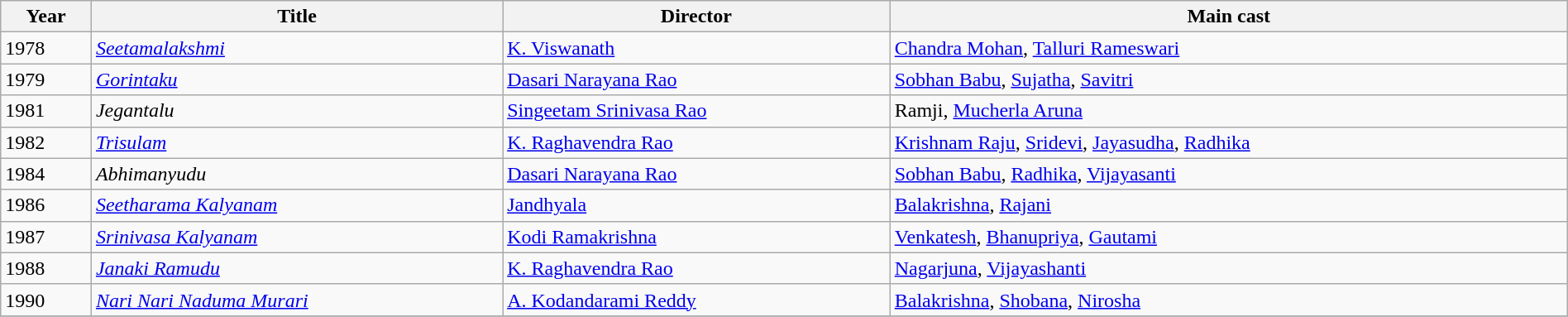<table class="wikitable" width="100%" style="text-align:left;">
<tr>
<th>Year</th>
<th>Title</th>
<th>Director</th>
<th>Main cast</th>
</tr>
<tr>
<td>1978</td>
<td><em><a href='#'>Seetamalakshmi</a></em></td>
<td><a href='#'>K. Viswanath</a></td>
<td><a href='#'>Chandra Mohan</a>, <a href='#'>Talluri Rameswari</a></td>
</tr>
<tr>
<td>1979</td>
<td><em><a href='#'>Gorintaku</a></em></td>
<td><a href='#'>Dasari Narayana Rao</a></td>
<td><a href='#'>Sobhan Babu</a>, <a href='#'>Sujatha</a>, <a href='#'>Savitri</a></td>
</tr>
<tr>
<td>1981</td>
<td><em>Jegantalu</em></td>
<td><a href='#'>Singeetam Srinivasa Rao</a></td>
<td>Ramji, <a href='#'>Mucherla Aruna</a></td>
</tr>
<tr>
<td>1982</td>
<td><a href='#'><em>Trisulam</em></a></td>
<td><a href='#'>K. Raghavendra Rao</a></td>
<td><a href='#'>Krishnam Raju</a>, <a href='#'>Sridevi</a>, <a href='#'>Jayasudha</a>, <a href='#'>Radhika</a></td>
</tr>
<tr>
<td>1984</td>
<td><em>Abhimanyudu</em></td>
<td><a href='#'>Dasari Narayana Rao</a></td>
<td><a href='#'>Sobhan Babu</a>, <a href='#'>Radhika</a>, <a href='#'>Vijayasanti</a></td>
</tr>
<tr>
<td>1986</td>
<td><em><a href='#'>Seetharama Kalyanam</a></em></td>
<td><a href='#'>Jandhyala</a></td>
<td><a href='#'>Balakrishna</a>, <a href='#'>Rajani</a></td>
</tr>
<tr>
<td>1987</td>
<td><em><a href='#'>Srinivasa Kalyanam</a></em></td>
<td><a href='#'>Kodi Ramakrishna</a></td>
<td><a href='#'>Venkatesh</a>, <a href='#'>Bhanupriya</a>, <a href='#'>Gautami</a></td>
</tr>
<tr>
<td>1988</td>
<td><em><a href='#'>Janaki Ramudu</a></em></td>
<td><a href='#'>K. Raghavendra Rao</a></td>
<td><a href='#'>Nagarjuna</a>, <a href='#'>Vijayashanti</a></td>
</tr>
<tr>
<td>1990</td>
<td><em><a href='#'>Nari Nari Naduma Murari</a></em></td>
<td><a href='#'>A. Kodandarami Reddy</a></td>
<td><a href='#'>Balakrishna</a>, <a href='#'>Shobana</a>, <a href='#'>Nirosha</a></td>
</tr>
<tr>
</tr>
</table>
